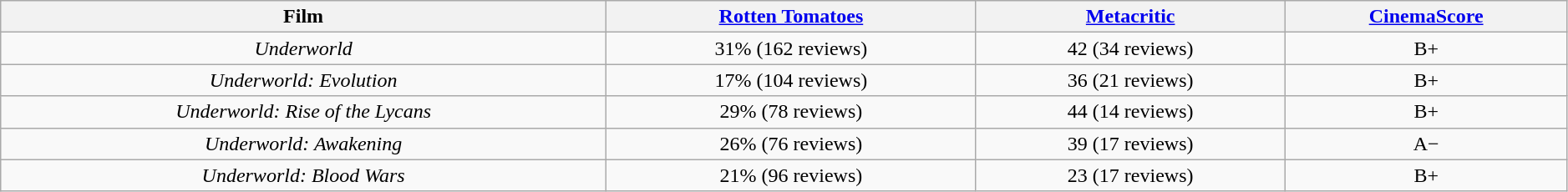<table class="wikitable sortable" style="width:99%; text-align:center;">
<tr>
<th>Film</th>
<th><a href='#'>Rotten Tomatoes</a></th>
<th><a href='#'>Metacritic</a></th>
<th><a href='#'>CinemaScore</a></th>
</tr>
<tr>
<td><em>Underworld</em></td>
<td>31% (162 reviews)</td>
<td>42 (34 reviews)</td>
<td>B+</td>
</tr>
<tr>
<td><em>Underworld: Evolution</em></td>
<td>17% (104 reviews)</td>
<td>36 (21 reviews)</td>
<td>B+</td>
</tr>
<tr>
<td><em>Underworld: Rise of the Lycans</em></td>
<td>29% (78 reviews)</td>
<td>44 (14 reviews)</td>
<td>B+</td>
</tr>
<tr>
<td><em>Underworld: Awakening</em></td>
<td>26% (76 reviews)</td>
<td>39 (17 reviews)</td>
<td>A−</td>
</tr>
<tr>
<td><em>Underworld: Blood Wars</em></td>
<td>21% (96 reviews)</td>
<td>23 (17 reviews)</td>
<td>B+</td>
</tr>
</table>
